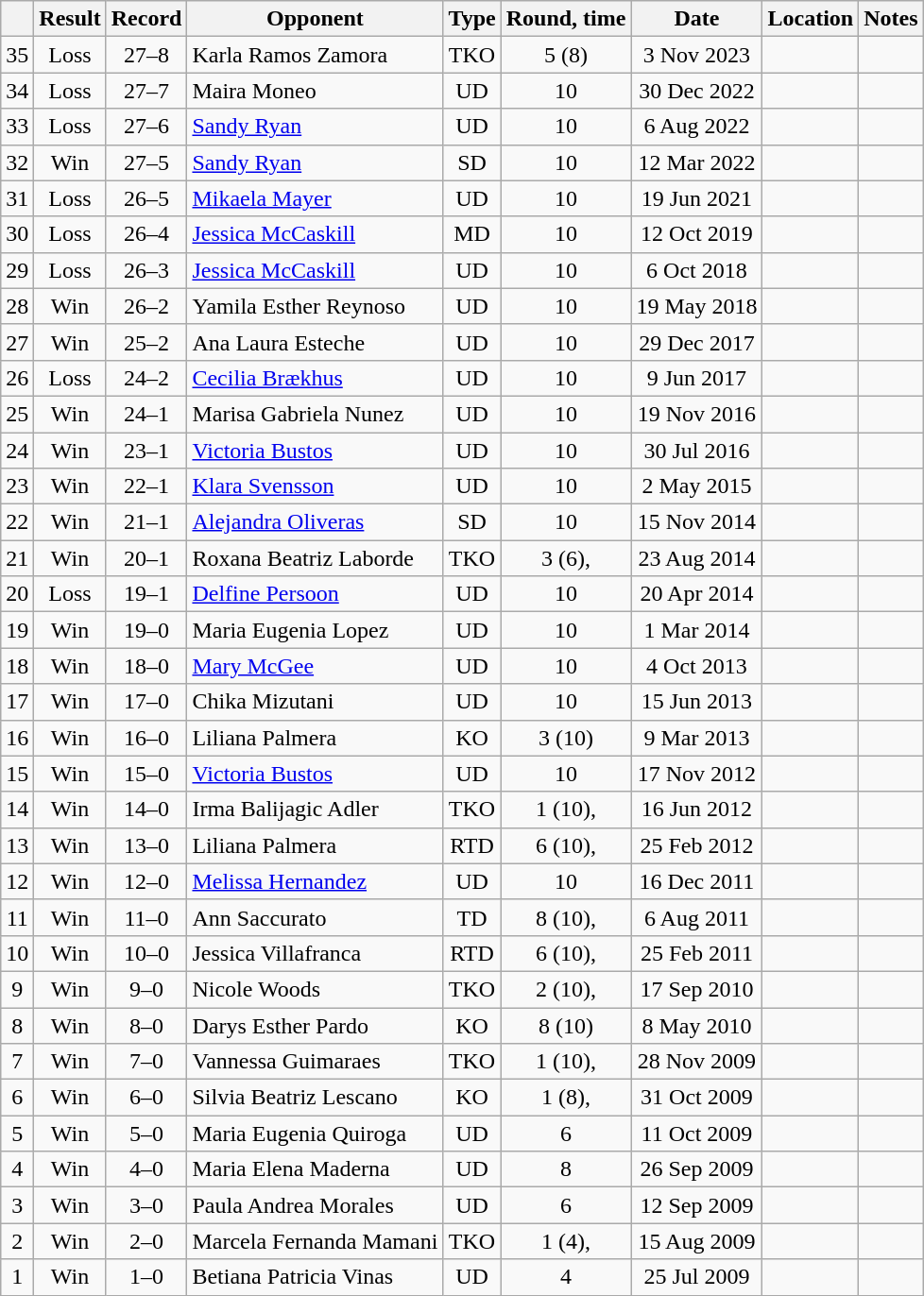<table class="wikitable" style="text-align:center">
<tr>
<th></th>
<th>Result</th>
<th>Record</th>
<th>Opponent</th>
<th>Type</th>
<th>Round, time</th>
<th>Date</th>
<th>Location</th>
<th>Notes</th>
</tr>
<tr>
<td>35</td>
<td>Loss</td>
<td>27–8</td>
<td style="text-align:left;"> Karla Ramos Zamora</td>
<td>TKO</td>
<td>5 (8)</td>
<td>3 Nov 2023</td>
<td style="text-align:left;"> </td>
<td></td>
</tr>
<tr>
<td>34</td>
<td>Loss</td>
<td>27–7</td>
<td style="text-align:left;"> Maira Moneo</td>
<td>UD</td>
<td>10</td>
<td>30 Dec 2022</td>
<td style="text-align:left;"> </td>
<td></td>
</tr>
<tr>
<td>33</td>
<td>Loss</td>
<td>27–6</td>
<td style="text-align:left;"> <a href='#'>Sandy Ryan</a></td>
<td>UD</td>
<td>10</td>
<td>6 Aug 2022</td>
<td style="text-align:left;"> </td>
<td style="text-align:left;"></td>
</tr>
<tr>
<td>32</td>
<td>Win</td>
<td>27–5</td>
<td style="text-align:left;"> <a href='#'>Sandy Ryan</a></td>
<td>SD</td>
<td>10</td>
<td>12 Mar 2022</td>
<td style="text-align:left;"> </td>
<td style="text-align:left;"></td>
</tr>
<tr>
<td>31</td>
<td>Loss</td>
<td>26–5</td>
<td style="text-align:left;"> <a href='#'>Mikaela Mayer</a></td>
<td>UD</td>
<td>10</td>
<td>19 Jun 2021</td>
<td style="text-align:left;"> </td>
<td style="text-align:left;"></td>
</tr>
<tr>
<td>30</td>
<td>Loss</td>
<td>26–4</td>
<td align=left> <a href='#'>Jessica McCaskill</a></td>
<td>MD</td>
<td>10</td>
<td>12 Oct 2019</td>
<td align=left></td>
<td align=left></td>
</tr>
<tr>
<td>29</td>
<td>Loss</td>
<td>26–3</td>
<td align=left> <a href='#'>Jessica McCaskill</a></td>
<td>UD</td>
<td>10</td>
<td>6 Oct 2018</td>
<td align=left></td>
<td align=left></td>
</tr>
<tr>
<td>28</td>
<td>Win</td>
<td>26–2</td>
<td align=left> Yamila Esther Reynoso</td>
<td>UD</td>
<td>10</td>
<td>19 May 2018</td>
<td align=left></td>
<td align=left></td>
</tr>
<tr>
<td>27</td>
<td>Win</td>
<td>25–2</td>
<td align=left> Ana Laura Esteche</td>
<td>UD</td>
<td>10</td>
<td>29 Dec 2017</td>
<td align=left></td>
<td></td>
</tr>
<tr>
<td>26</td>
<td>Loss</td>
<td>24–2</td>
<td align=left> <a href='#'>Cecilia Brækhus</a></td>
<td>UD</td>
<td>10</td>
<td>9 Jun 2017</td>
<td align=left></td>
<td align=left></td>
</tr>
<tr>
<td>25</td>
<td>Win</td>
<td>24–1</td>
<td align=left> Marisa Gabriela Nunez</td>
<td>UD</td>
<td>10</td>
<td>19 Nov 2016</td>
<td align=left></td>
<td align=left></td>
</tr>
<tr>
<td>24</td>
<td>Win</td>
<td>23–1</td>
<td align=left> <a href='#'>Victoria Bustos</a></td>
<td>UD</td>
<td>10</td>
<td>30 Jul 2016</td>
<td align=left></td>
<td align=left></td>
</tr>
<tr>
<td>23</td>
<td>Win</td>
<td>22–1</td>
<td align=left> <a href='#'>Klara Svensson</a></td>
<td>UD</td>
<td>10</td>
<td>2 May 2015</td>
<td align=left></td>
<td align=left></td>
</tr>
<tr>
<td>22</td>
<td>Win</td>
<td>21–1</td>
<td align=left> <a href='#'>Alejandra Oliveras</a></td>
<td>SD</td>
<td>10</td>
<td>15 Nov 2014</td>
<td align=left></td>
<td align=left></td>
</tr>
<tr>
<td>21</td>
<td>Win</td>
<td>20–1</td>
<td align=left> Roxana Beatriz Laborde</td>
<td>TKO</td>
<td>3 (6), </td>
<td>23 Aug 2014</td>
<td align=left></td>
<td></td>
</tr>
<tr>
<td>20</td>
<td>Loss</td>
<td>19–1</td>
<td align=left> <a href='#'>Delfine Persoon</a></td>
<td>UD</td>
<td>10</td>
<td>20 Apr 2014</td>
<td align=left></td>
<td align=left></td>
</tr>
<tr>
<td>19</td>
<td>Win</td>
<td>19–0</td>
<td align=left> Maria Eugenia Lopez</td>
<td>UD</td>
<td>10</td>
<td>1 Mar 2014</td>
<td align=left></td>
<td align=left></td>
</tr>
<tr>
<td>18</td>
<td>Win</td>
<td>18–0</td>
<td align=left> <a href='#'>Mary McGee</a></td>
<td>UD</td>
<td>10</td>
<td>4 Oct 2013</td>
<td align=left></td>
<td align=left></td>
</tr>
<tr>
<td>17</td>
<td>Win</td>
<td>17–0</td>
<td align=left> Chika Mizutani</td>
<td>UD</td>
<td>10</td>
<td>15 Jun 2013</td>
<td align=left></td>
<td align=left></td>
</tr>
<tr>
<td>16</td>
<td>Win</td>
<td>16–0</td>
<td align=left> Liliana Palmera</td>
<td>KO</td>
<td>3 (10)</td>
<td>9 Mar 2013</td>
<td align=left></td>
<td align=left></td>
</tr>
<tr>
<td>15</td>
<td>Win</td>
<td>15–0</td>
<td align=left> <a href='#'>Victoria Bustos</a></td>
<td>UD</td>
<td>10</td>
<td>17 Nov 2012</td>
<td align=left></td>
<td align=left></td>
</tr>
<tr>
<td>14</td>
<td>Win</td>
<td>14–0</td>
<td align=left> Irma Balijagic Adler</td>
<td>TKO</td>
<td>1 (10), </td>
<td>16 Jun 2012</td>
<td align=left></td>
<td align=left></td>
</tr>
<tr>
<td>13</td>
<td>Win</td>
<td>13–0</td>
<td align=left> Liliana Palmera</td>
<td>RTD</td>
<td>6 (10), </td>
<td>25 Feb 2012</td>
<td align=left></td>
<td align=left></td>
</tr>
<tr>
<td>12</td>
<td>Win</td>
<td>12–0</td>
<td align=left> <a href='#'>Melissa Hernandez</a></td>
<td>UD</td>
<td>10</td>
<td>16 Dec 2011</td>
<td align=left></td>
<td align=left></td>
</tr>
<tr>
<td>11</td>
<td>Win</td>
<td>11–0</td>
<td align=left> Ann Saccurato</td>
<td>TD</td>
<td>8 (10), </td>
<td>6 Aug 2011</td>
<td align=left></td>
<td align=left></td>
</tr>
<tr>
<td>10</td>
<td>Win</td>
<td>10–0</td>
<td align=left> Jessica Villafranca</td>
<td>RTD</td>
<td>6 (10), </td>
<td>25 Feb 2011</td>
<td align=left></td>
<td align=left></td>
</tr>
<tr>
<td>9</td>
<td>Win</td>
<td>9–0</td>
<td align=left> Nicole Woods</td>
<td>TKO</td>
<td>2 (10), </td>
<td>17 Sep 2010</td>
<td align=left></td>
<td align=left></td>
</tr>
<tr>
<td>8</td>
<td>Win</td>
<td>8–0</td>
<td align=left> Darys Esther Pardo</td>
<td>KO</td>
<td>8 (10)</td>
<td>8 May 2010</td>
<td align=left></td>
<td align=left></td>
</tr>
<tr>
<td>7</td>
<td>Win</td>
<td>7–0</td>
<td align=left> Vannessa Guimaraes</td>
<td>TKO</td>
<td>1 (10), </td>
<td>28 Nov 2009</td>
<td align=left></td>
<td></td>
</tr>
<tr>
<td>6</td>
<td>Win</td>
<td>6–0</td>
<td align=left> Silvia Beatriz Lescano</td>
<td>KO</td>
<td>1 (8), </td>
<td>31 Oct 2009</td>
<td align=left></td>
<td></td>
</tr>
<tr>
<td>5</td>
<td>Win</td>
<td>5–0</td>
<td align=left> Maria Eugenia Quiroga</td>
<td>UD</td>
<td>6</td>
<td>11 Oct 2009</td>
<td align=left></td>
<td></td>
</tr>
<tr>
<td>4</td>
<td>Win</td>
<td>4–0</td>
<td align=left> Maria Elena Maderna</td>
<td>UD</td>
<td>8</td>
<td>26 Sep 2009</td>
<td align=left></td>
<td></td>
</tr>
<tr>
<td>3</td>
<td>Win</td>
<td>3–0</td>
<td align=left> Paula Andrea Morales</td>
<td>UD</td>
<td>6</td>
<td>12 Sep 2009</td>
<td align=left></td>
<td></td>
</tr>
<tr>
<td>2</td>
<td>Win</td>
<td>2–0</td>
<td align=left> Marcela Fernanda Mamani</td>
<td>TKO</td>
<td>1 (4), </td>
<td>15 Aug 2009</td>
<td align=left></td>
<td></td>
</tr>
<tr>
<td>1</td>
<td>Win</td>
<td>1–0</td>
<td align=left> Betiana Patricia Vinas</td>
<td>UD</td>
<td>4</td>
<td>25 Jul 2009</td>
<td align=left></td>
<td></td>
</tr>
</table>
